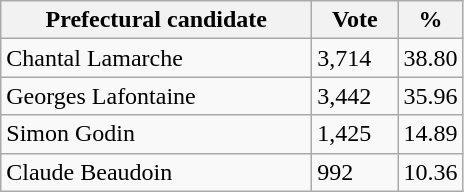<table class="wikitable">
<tr>
<th bgcolor="#DDDDFF" width="200px">Prefectural candidate</th>
<th bgcolor="#DDDDFF" width="50px">Vote</th>
<th bgcolor="#DDDDFF" width="30px">%</th>
</tr>
<tr>
<td>Chantal Lamarche</td>
<td>3,714</td>
<td>38.80</td>
</tr>
<tr>
<td>Georges Lafontaine</td>
<td>3,442</td>
<td>35.96</td>
</tr>
<tr>
<td>Simon Godin</td>
<td>1,425</td>
<td>14.89</td>
</tr>
<tr>
<td>Claude Beaudoin</td>
<td>992</td>
<td>10.36</td>
</tr>
</table>
